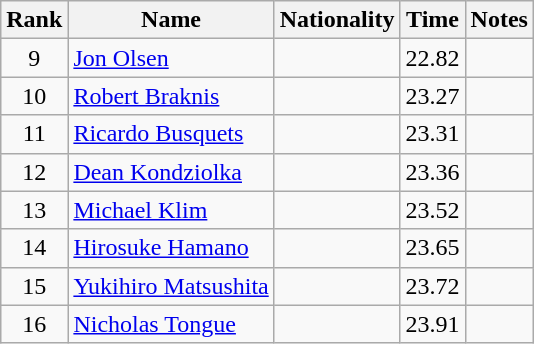<table class="wikitable sortable" style="text-align:center">
<tr>
<th>Rank</th>
<th>Name</th>
<th>Nationality</th>
<th>Time</th>
<th>Notes</th>
</tr>
<tr>
<td>9</td>
<td align=left><a href='#'>Jon Olsen</a></td>
<td align=left></td>
<td>22.82</td>
<td></td>
</tr>
<tr>
<td>10</td>
<td align=left><a href='#'>Robert Braknis</a></td>
<td align=left></td>
<td>23.27</td>
<td></td>
</tr>
<tr>
<td>11</td>
<td align=left><a href='#'>Ricardo Busquets</a></td>
<td align=left></td>
<td>23.31</td>
<td></td>
</tr>
<tr>
<td>12</td>
<td align=left><a href='#'>Dean Kondziolka</a></td>
<td align=left></td>
<td>23.36</td>
<td></td>
</tr>
<tr>
<td>13</td>
<td align=left><a href='#'>Michael Klim</a></td>
<td align=left></td>
<td>23.52</td>
<td></td>
</tr>
<tr>
<td>14</td>
<td align=left><a href='#'>Hirosuke Hamano</a></td>
<td align=left></td>
<td>23.65</td>
<td></td>
</tr>
<tr>
<td>15</td>
<td align=left><a href='#'>Yukihiro Matsushita</a></td>
<td align=left></td>
<td>23.72</td>
<td></td>
</tr>
<tr>
<td>16</td>
<td align=left><a href='#'>Nicholas Tongue</a></td>
<td align=left></td>
<td>23.91</td>
<td></td>
</tr>
</table>
